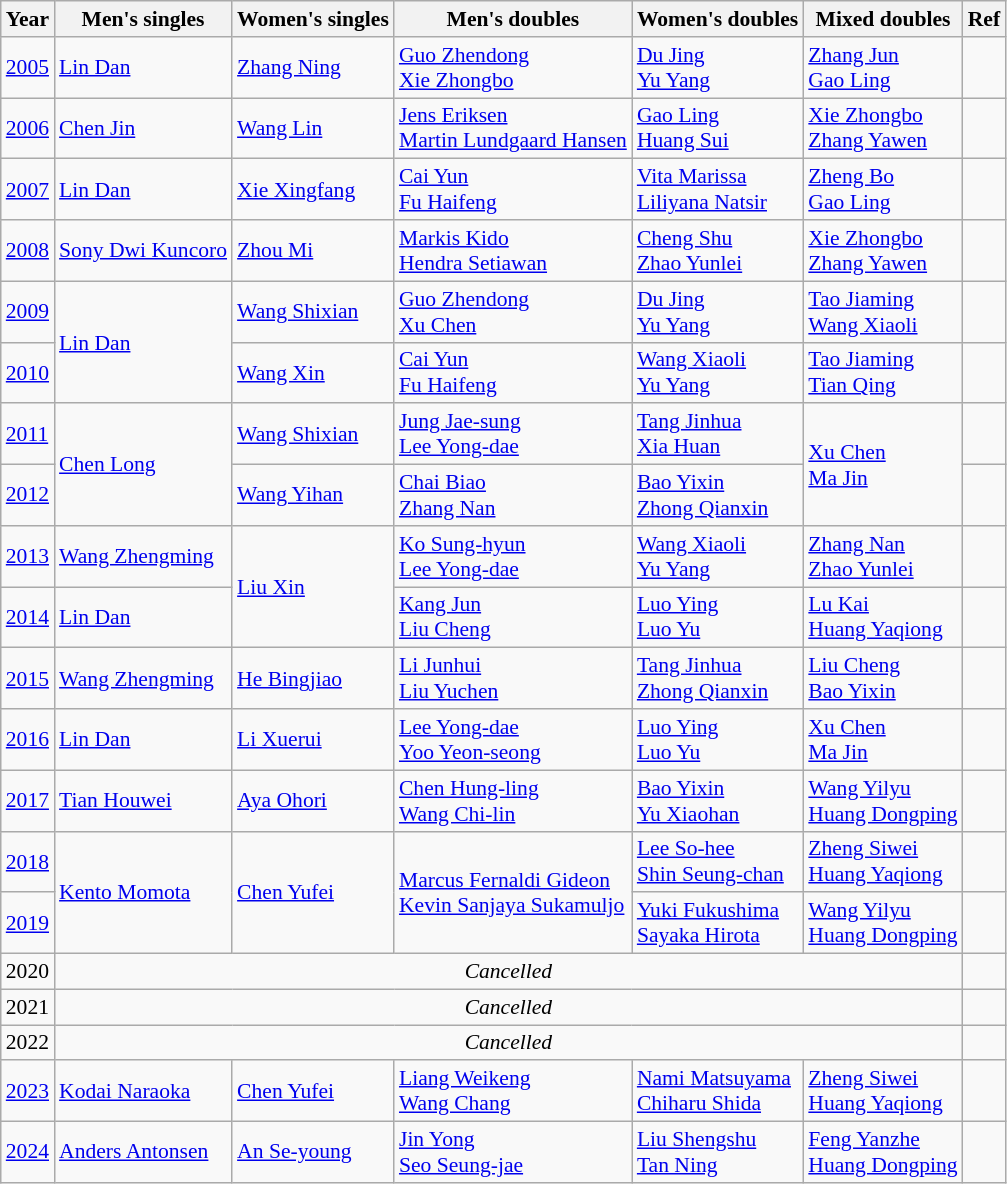<table class=wikitable style="font-size:90%;">
<tr>
<th>Year</th>
<th>Men's singles</th>
<th>Women's singles</th>
<th>Men's doubles</th>
<th>Women's doubles</th>
<th>Mixed doubles</th>
<th>Ref</th>
</tr>
<tr>
<td><a href='#'>2005</a></td>
<td> <a href='#'>Lin Dan</a></td>
<td> <a href='#'>Zhang Ning</a></td>
<td> <a href='#'>Guo Zhendong</a><br> <a href='#'>Xie Zhongbo</a></td>
<td> <a href='#'>Du Jing</a><br> <a href='#'>Yu Yang</a></td>
<td> <a href='#'>Zhang Jun</a><br> <a href='#'>Gao Ling</a></td>
<td></td>
</tr>
<tr>
<td><a href='#'>2006</a></td>
<td> <a href='#'>Chen Jin</a></td>
<td> <a href='#'>Wang Lin</a></td>
<td> <a href='#'>Jens Eriksen</a><br> <a href='#'>Martin Lundgaard Hansen</a></td>
<td> <a href='#'>Gao Ling</a><br> <a href='#'>Huang Sui</a></td>
<td> <a href='#'>Xie Zhongbo</a><br> <a href='#'>Zhang Yawen</a></td>
<td></td>
</tr>
<tr>
<td><a href='#'>2007</a></td>
<td> <a href='#'>Lin Dan</a></td>
<td> <a href='#'>Xie Xingfang</a></td>
<td> <a href='#'>Cai Yun</a><br> <a href='#'>Fu Haifeng</a></td>
<td> <a href='#'>Vita Marissa</a><br> <a href='#'>Liliyana Natsir</a></td>
<td> <a href='#'>Zheng Bo</a><br> <a href='#'>Gao Ling</a></td>
<td></td>
</tr>
<tr>
<td><a href='#'>2008</a></td>
<td> <a href='#'>Sony Dwi Kuncoro</a></td>
<td> <a href='#'>Zhou Mi</a></td>
<td> <a href='#'>Markis Kido</a><br> <a href='#'>Hendra Setiawan</a></td>
<td> <a href='#'>Cheng Shu</a><br> <a href='#'>Zhao Yunlei</a></td>
<td> <a href='#'>Xie Zhongbo</a><br> <a href='#'>Zhang Yawen</a></td>
<td></td>
</tr>
<tr>
<td><a href='#'>2009</a></td>
<td rowspan="2"> <a href='#'>Lin Dan</a></td>
<td> <a href='#'>Wang Shixian</a></td>
<td> <a href='#'>Guo Zhendong</a><br> <a href='#'>Xu Chen</a></td>
<td> <a href='#'>Du Jing</a><br> <a href='#'>Yu Yang</a></td>
<td> <a href='#'>Tao Jiaming</a><br> <a href='#'>Wang Xiaoli</a></td>
<td></td>
</tr>
<tr>
<td><a href='#'>2010</a></td>
<td> <a href='#'>Wang Xin</a></td>
<td> <a href='#'>Cai Yun</a><br> <a href='#'>Fu Haifeng</a></td>
<td> <a href='#'>Wang Xiaoli</a><br> <a href='#'>Yu Yang</a></td>
<td> <a href='#'>Tao Jiaming</a><br> <a href='#'>Tian Qing</a></td>
<td></td>
</tr>
<tr>
<td><a href='#'>2011</a></td>
<td rowspan="2"> <a href='#'>Chen Long</a></td>
<td> <a href='#'>Wang Shixian</a></td>
<td> <a href='#'>Jung Jae-sung</a><br> <a href='#'>Lee Yong-dae</a></td>
<td> <a href='#'>Tang Jinhua</a><br> <a href='#'>Xia Huan</a></td>
<td rowspan="2"> <a href='#'>Xu Chen</a><br> <a href='#'>Ma Jin</a></td>
<td></td>
</tr>
<tr>
<td><a href='#'>2012</a></td>
<td> <a href='#'>Wang Yihan</a></td>
<td> <a href='#'>Chai Biao</a><br> <a href='#'>Zhang Nan</a></td>
<td> <a href='#'>Bao Yixin</a><br> <a href='#'>Zhong Qianxin</a></td>
<td></td>
</tr>
<tr>
<td><a href='#'>2013</a></td>
<td> <a href='#'>Wang Zhengming</a></td>
<td rowspan="2"> <a href='#'>Liu Xin</a></td>
<td> <a href='#'>Ko Sung-hyun</a><br> <a href='#'>Lee Yong-dae</a></td>
<td> <a href='#'>Wang Xiaoli</a><br> <a href='#'>Yu Yang</a></td>
<td> <a href='#'>Zhang Nan</a><br> <a href='#'>Zhao Yunlei</a></td>
<td></td>
</tr>
<tr>
<td><a href='#'>2014</a></td>
<td> <a href='#'>Lin Dan</a></td>
<td> <a href='#'>Kang Jun</a><br> <a href='#'>Liu Cheng</a></td>
<td> <a href='#'>Luo Ying</a><br> <a href='#'>Luo Yu</a></td>
<td> <a href='#'>Lu Kai</a><br> <a href='#'>Huang Yaqiong</a></td>
<td></td>
</tr>
<tr>
<td><a href='#'>2015</a></td>
<td> <a href='#'>Wang Zhengming</a></td>
<td> <a href='#'>He Bingjiao</a></td>
<td> <a href='#'>Li Junhui</a><br> <a href='#'>Liu Yuchen</a></td>
<td> <a href='#'>Tang Jinhua</a><br> <a href='#'>Zhong Qianxin</a></td>
<td> <a href='#'>Liu Cheng</a><br> <a href='#'>Bao Yixin</a></td>
<td></td>
</tr>
<tr>
<td><a href='#'>2016</a></td>
<td> <a href='#'>Lin Dan</a></td>
<td> <a href='#'>Li Xuerui</a></td>
<td> <a href='#'>Lee Yong-dae</a><br> <a href='#'>Yoo Yeon-seong</a></td>
<td> <a href='#'>Luo Ying</a><br> <a href='#'>Luo Yu</a></td>
<td> <a href='#'>Xu Chen</a><br> <a href='#'>Ma Jin</a></td>
<td></td>
</tr>
<tr>
<td><a href='#'>2017</a></td>
<td> <a href='#'>Tian Houwei</a></td>
<td> <a href='#'>Aya Ohori</a></td>
<td> <a href='#'>Chen Hung-ling</a><br> <a href='#'>Wang Chi-lin</a></td>
<td> <a href='#'>Bao Yixin</a><br> <a href='#'>Yu Xiaohan</a></td>
<td> <a href='#'>Wang Yilyu</a><br> <a href='#'>Huang Dongping</a></td>
<td></td>
</tr>
<tr>
<td><a href='#'>2018</a></td>
<td rowspan="2"> <a href='#'>Kento Momota</a></td>
<td rowspan="2"> <a href='#'>Chen Yufei</a></td>
<td rowspan="2"> <a href='#'>Marcus Fernaldi Gideon</a><br> <a href='#'>Kevin Sanjaya Sukamuljo</a></td>
<td> <a href='#'>Lee So-hee</a><br> <a href='#'>Shin Seung-chan</a></td>
<td> <a href='#'>Zheng Siwei</a><br> <a href='#'>Huang Yaqiong</a></td>
<td></td>
</tr>
<tr>
<td><a href='#'>2019</a></td>
<td> <a href='#'>Yuki Fukushima</a><br> <a href='#'>Sayaka Hirota</a></td>
<td> <a href='#'>Wang Yilyu</a><br> <a href='#'>Huang Dongping</a></td>
<td></td>
</tr>
<tr>
<td>2020</td>
<td colspan="5" align="center"><em>Cancelled</em></td>
<td></td>
</tr>
<tr>
<td>2021</td>
<td colspan="5" align="center"><em>Cancelled</em></td>
<td></td>
</tr>
<tr>
<td>2022</td>
<td colspan="5" align="center"><em>Cancelled</em></td>
<td></td>
</tr>
<tr>
<td><a href='#'>2023</a></td>
<td> <a href='#'>Kodai Naraoka</a></td>
<td> <a href='#'>Chen Yufei</a></td>
<td> <a href='#'>Liang Weikeng</a><br> <a href='#'>Wang Chang</a></td>
<td> <a href='#'>Nami Matsuyama</a><br> <a href='#'>Chiharu Shida</a></td>
<td> <a href='#'>Zheng Siwei</a><br> <a href='#'>Huang Yaqiong</a></td>
<td></td>
</tr>
<tr>
<td><a href='#'>2024</a></td>
<td> <a href='#'>Anders Antonsen</a></td>
<td> <a href='#'>An Se-young</a></td>
<td> <a href='#'>Jin Yong</a><br> <a href='#'>Seo Seung-jae</a></td>
<td> <a href='#'>Liu Shengshu</a><br> <a href='#'>Tan Ning</a></td>
<td> <a href='#'>Feng Yanzhe</a><br> <a href='#'>Huang Dongping</a></td>
<td></td>
</tr>
</table>
